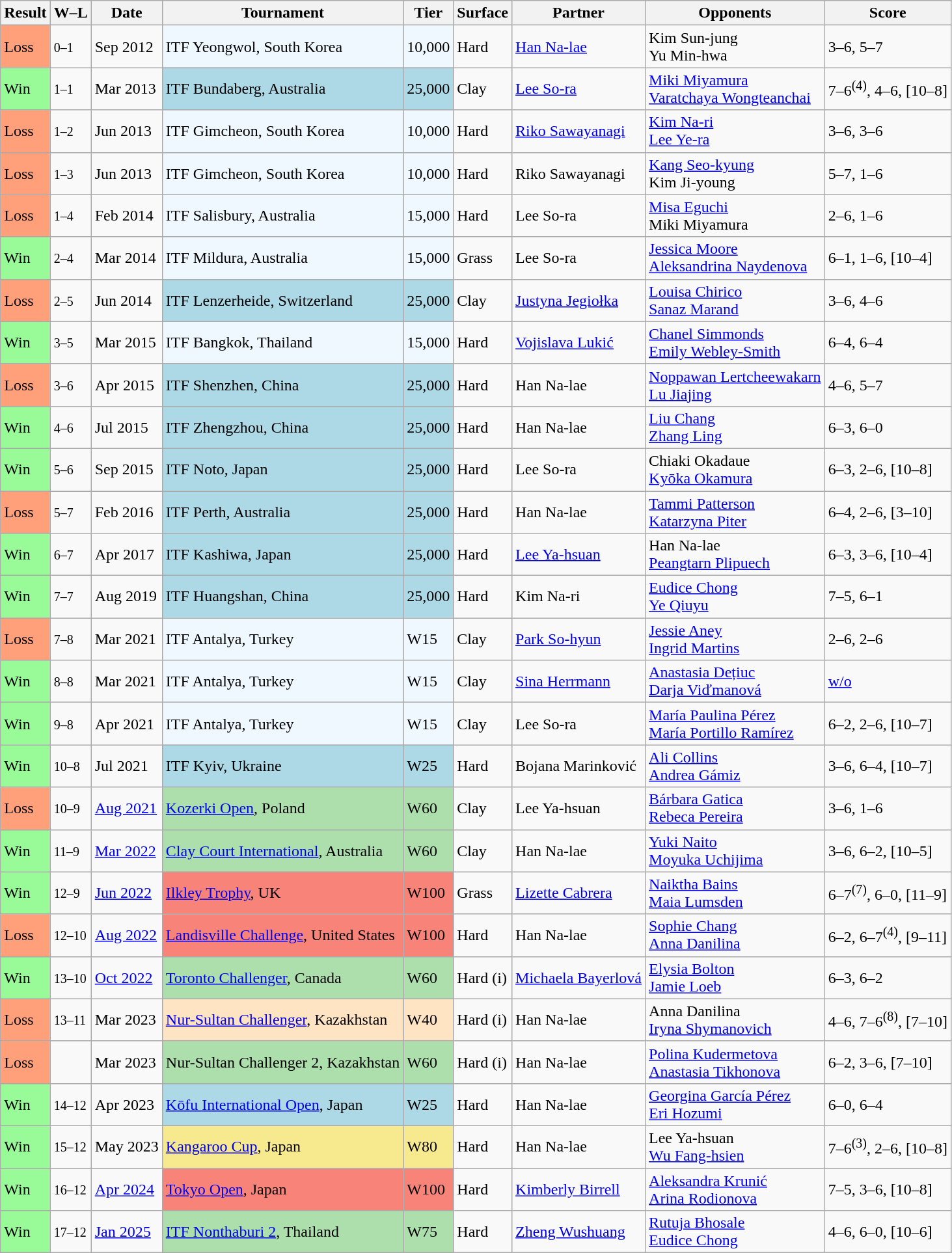<table class="sortable wikitable">
<tr>
<th>Result</th>
<th class="unsortable">W–L</th>
<th>Date</th>
<th>Tournament</th>
<th>Tier</th>
<th>Surface</th>
<th>Partner</th>
<th>Opponents</th>
<th class="unsortable">Score</th>
</tr>
<tr>
<td style="background:#ffa07a;">Loss</td>
<td><small>0–1</small></td>
<td>Sep 2012</td>
<td style="background:#f0f8ff;">ITF Yeongwol, South Korea</td>
<td style="background:#f0f8ff;">10,000</td>
<td>Hard</td>
<td> <a href='#'>Han Na-lae</a></td>
<td> Kim Sun-jung <br>  Yu Min-hwa</td>
<td>3–6, 5–7</td>
</tr>
<tr>
<td style="background:#98fb98;">Win</td>
<td><small>1–1</small></td>
<td>Mar 2013</td>
<td style="background:lightblue;">ITF Bundaberg, Australia</td>
<td style="background:lightblue;">25,000</td>
<td>Clay</td>
<td> <a href='#'>Lee So-ra</a></td>
<td> <a href='#'>Miki Miyamura</a> <br>  <a href='#'>Varatchaya Wongteanchai</a></td>
<td>7–6<sup>(4)</sup>, 4–6, [10–8]</td>
</tr>
<tr>
<td style="background:#ffa07a;">Loss</td>
<td><small>1–2</small></td>
<td>Jun 2013</td>
<td style="background:#f0f8ff;">ITF Gimcheon, South Korea</td>
<td style="background:#f0f8ff;">10,000</td>
<td>Hard</td>
<td> <a href='#'>Riko Sawayanagi</a></td>
<td> <a href='#'>Kim Na-ri</a> <br>  <a href='#'>Lee Ye-ra</a></td>
<td>3–6, 3–6</td>
</tr>
<tr>
<td style="background:#ffa07a;">Loss</td>
<td><small>1–3</small></td>
<td>Jun 2013</td>
<td style="background:#f0f8ff;">ITF Gimcheon, South Korea</td>
<td style="background:#f0f8ff;">10,000</td>
<td>Hard</td>
<td> Riko Sawayanagi</td>
<td> <a href='#'>Kang Seo-kyung</a> <br>  Kim Ji-young</td>
<td>5–7, 1–6</td>
</tr>
<tr>
<td style="background:#ffa07a;">Loss</td>
<td><small>1–4</small></td>
<td>Feb 2014</td>
<td style="background:#f0f8ff;">ITF Salisbury, Australia</td>
<td style="background:#f0f8ff;">15,000</td>
<td>Hard</td>
<td> Lee So-ra</td>
<td> <a href='#'>Misa Eguchi</a> <br>  Miki Miyamura</td>
<td>2–6, 1–6</td>
</tr>
<tr>
<td style="background:#98fb98;">Win</td>
<td><small>2–4</small></td>
<td>Mar 2014</td>
<td style="background:#f0f8ff;">ITF Mildura, Australia</td>
<td style="background:#f0f8ff;">15,000</td>
<td>Grass</td>
<td> Lee So-ra</td>
<td> <a href='#'>Jessica Moore</a> <br>  <a href='#'>Aleksandrina Naydenova</a></td>
<td>6–1, 1–6, [10–4]</td>
</tr>
<tr>
<td style="background:#ffa07a;">Loss</td>
<td><small>2–5</small></td>
<td>Jun 2014</td>
<td style="background:lightblue;">ITF Lenzerheide, Switzerland</td>
<td style="background:lightblue;">25,000</td>
<td>Clay</td>
<td> <a href='#'>Justyna Jegiołka</a></td>
<td> <a href='#'>Louisa Chirico</a> <br>  <a href='#'>Sanaz Marand</a></td>
<td>3–6, 4–6</td>
</tr>
<tr>
<td style="background:#98fb98;">Win</td>
<td><small>3–5</small></td>
<td>Mar 2015</td>
<td style="background:#f0f8ff;">ITF Bangkok, Thailand</td>
<td style="background:#f0f8ff;">15,000</td>
<td>Hard</td>
<td> <a href='#'>Vojislava Lukić</a></td>
<td> <a href='#'>Chanel Simmonds</a> <br>  <a href='#'>Emily Webley-Smith</a></td>
<td>6–4, 6–4</td>
</tr>
<tr>
<td style="background:#ffa07a;">Loss</td>
<td><small>3–6</small></td>
<td>Apr 2015</td>
<td style="background:lightblue;">ITF Shenzhen, China</td>
<td style="background:lightblue;">25,000</td>
<td>Hard</td>
<td> Han Na-lae</td>
<td> <a href='#'>Noppawan Lertcheewakarn</a> <br>  <a href='#'>Lu Jiajing</a></td>
<td>4–6, 5–7</td>
</tr>
<tr>
<td style="background:#98fb98;">Win</td>
<td><small>4–6</small></td>
<td>Jul 2015</td>
<td style="background:lightblue;">ITF Zhengzhou, China</td>
<td style="background:lightblue;">25,000</td>
<td>Hard</td>
<td> Han Na-lae</td>
<td> <a href='#'>Liu Chang</a> <br>  <a href='#'>Zhang Ling</a></td>
<td>6–3, 6–0</td>
</tr>
<tr>
<td style="background:#98fb98;">Win</td>
<td><small>5–6</small></td>
<td>Sep 2015</td>
<td style="background:lightblue;">ITF Noto, Japan</td>
<td style="background:lightblue;">25,000</td>
<td>Hard</td>
<td> Lee So-ra</td>
<td> Chiaki Okadaue <br>  <a href='#'>Kyōka Okamura</a></td>
<td>6–3, 2–6, [10–8]</td>
</tr>
<tr>
<td style="background:#ffa07a;">Loss</td>
<td><small>5–7</small></td>
<td>Feb 2016</td>
<td style="background:lightblue;">ITF Perth, Australia</td>
<td style="background:lightblue;">25,000</td>
<td>Hard</td>
<td> Han Na-lae</td>
<td> <a href='#'>Tammi Patterson</a> <br>  <a href='#'>Katarzyna Piter</a></td>
<td>6–4, 2–6, [3–10]</td>
</tr>
<tr>
<td style="background:#98fb98;">Win</td>
<td><small>6–7</small></td>
<td>Apr 2017</td>
<td style="background:lightblue;">ITF Kashiwa, Japan</td>
<td style="background:lightblue;">25,000</td>
<td>Hard</td>
<td> <a href='#'>Lee Ya-hsuan</a></td>
<td> Han Na-lae <br>  <a href='#'>Peangtarn Plipuech</a></td>
<td>6–3, 3–6, [10–4]</td>
</tr>
<tr>
<td style="background:#98fb98;">Win</td>
<td><small>7–7</small></td>
<td>Aug 2019</td>
<td style="background:lightblue;">ITF Huangshan, China</td>
<td style="background:lightblue;">25,000</td>
<td>Hard</td>
<td> Kim Na-ri</td>
<td> <a href='#'>Eudice Chong</a> <br>  <a href='#'>Ye Qiuyu</a></td>
<td>7–5, 6–1</td>
</tr>
<tr>
<td style="background:#ffa07a;">Loss</td>
<td><small>7–8</small></td>
<td>Mar 2021</td>
<td style="background:#f0f8ff;">ITF Antalya, Turkey</td>
<td style="background:#f0f8ff;">W15</td>
<td>Clay</td>
<td> <a href='#'>Park So-hyun</a></td>
<td> <a href='#'>Jessie Aney</a> <br>  <a href='#'>Ingrid Martins</a></td>
<td>2–6, 2–6</td>
</tr>
<tr>
<td style="background:#98fb98;">Win</td>
<td><small>8–8</small></td>
<td>Mar 2021</td>
<td style="background:#f0f8ff;">ITF Antalya, Turkey</td>
<td style="background:#f0f8ff;">W15</td>
<td>Clay</td>
<td> <a href='#'>Sina Herrmann</a></td>
<td> <a href='#'>Anastasia Dețiuc</a> <br>  <a href='#'>Darja Viďmanová</a></td>
<td><a href='#'>w/o</a></td>
</tr>
<tr>
<td style="background:#98fb98;">Win</td>
<td><small>9–8</small></td>
<td>Apr 2021</td>
<td style="background:#f0f8ff;">ITF Antalya, Turkey</td>
<td style="background:#f0f8ff;">W15</td>
<td>Clay</td>
<td> Lee So-ra</td>
<td> <a href='#'>María Paulina Pérez</a> <br>  <a href='#'>María Portillo Ramírez</a></td>
<td>6–2, 2–6, [10–7]</td>
</tr>
<tr>
<td style="background:#98fb98;">Win</td>
<td><small>10–8</small></td>
<td>Jul 2021</td>
<td style="background:lightblue;">ITF Kyiv, Ukraine</td>
<td style="background:lightblue;">W25</td>
<td>Hard</td>
<td> Bojana Marinković</td>
<td> <a href='#'>Ali Collins</a> <br>  <a href='#'>Andrea Gámiz</a></td>
<td>3–6, 6–4, [10–7]</td>
</tr>
<tr>
<td style="background:#ffa07a;">Loss</td>
<td><small>10–9</small></td>
<td><a href='#'>Aug 2021</a></td>
<td bgcolor=addfad><a href='#'>Kozerki Open</a>, Poland</td>
<td bgcolor=addfad>W60</td>
<td>Clay</td>
<td> Lee Ya-hsuan</td>
<td> <a href='#'>Bárbara Gatica</a> <br>  <a href='#'>Rebeca Pereira</a></td>
<td>3–6, 1–6</td>
</tr>
<tr>
<td style="background:#98fb98;">Win</td>
<td><small>11–9</small></td>
<td><a href='#'>Mar 2022</a></td>
<td bgcolor=addfad><a href='#'>Clay Court International</a>, Australia</td>
<td bgcolor=addfad>W60</td>
<td>Clay</td>
<td> Han Na-lae</td>
<td> <a href='#'>Yuki Naito</a> <br>  <a href='#'>Moyuka Uchijima</a></td>
<td>3–6, 6–2, [10–5]</td>
</tr>
<tr>
<td style="background:#98fb98;">Win</td>
<td><small>12–9</small></td>
<td><a href='#'>Jun 2022</a></td>
<td bgcolor=f88379><a href='#'>Ilkley Trophy</a>, UK</td>
<td bgcolor=f88379>W100</td>
<td>Grass</td>
<td> <a href='#'>Lizette Cabrera</a></td>
<td> <a href='#'>Naiktha Bains</a> <br>  <a href='#'>Maia Lumsden</a></td>
<td>6–7<sup>(7)</sup>, 6–0, [11–9]</td>
</tr>
<tr>
<td style="background:#ffa07a;">Loss</td>
<td><small>12–10</small></td>
<td><a href='#'>Aug 2022</a></td>
<td bgcolor=f88379><a href='#'>Landisville Challenge</a>, United States</td>
<td bgcolor=f88379>W100</td>
<td>Hard</td>
<td> Han Na-lae</td>
<td> <a href='#'>Sophie Chang</a> <br>  <a href='#'>Anna Danilina</a></td>
<td>6–2, 6–7<sup>(4)</sup>, [9–11]</td>
</tr>
<tr>
<td style="background:#98fb98;">Win</td>
<td><small>13–10</small></td>
<td><a href='#'>Oct 2022</a></td>
<td bgcolor=addfad><a href='#'>Toronto Challenger</a>, Canada</td>
<td bgcolor=addfad>W60</td>
<td>Hard (i)</td>
<td> <a href='#'>Michaela Bayerlová</a></td>
<td> <a href='#'>Elysia Bolton</a> <br>  <a href='#'>Jamie Loeb</a></td>
<td>6–3, 6–2</td>
</tr>
<tr>
<td style="background:#ffa07a;">Loss</td>
<td><small>13–11</small></td>
<td>Mar 2023</td>
<td bgcolor=#ffe4c4><a href='#'>Nur-Sultan Challenger</a>, Kazakhstan</td>
<td bgcolor=#ffe4c4>W40</td>
<td>Hard (i)</td>
<td> Han Na-lae</td>
<td> Anna Danilina <br>  <a href='#'>Iryna Shymanovich</a></td>
<td>4–6, 7–6<sup>(8)</sup>, [7–10]</td>
</tr>
<tr>
<td style="background:#ffa07a;">Loss</td>
<td><small></small></td>
<td>Mar 2023</td>
<td bgcolor=addfad>Nur-Sultan Challenger 2, Kazakhstan</td>
<td bgcolor=addfad>W60</td>
<td>Hard (i)</td>
<td> Han Na-lae</td>
<td> <a href='#'>Polina Kudermetova</a> <br>  <a href='#'>Anastasia Tikhonova</a></td>
<td>6–2, 3–6, [7–10]</td>
</tr>
<tr>
<td style="background:#98fb98;">Win</td>
<td><small>14–12</small></td>
<td>Apr 2023</td>
<td style="background:lightblue;"><a href='#'>Kōfu International Open</a>, Japan</td>
<td style="background:lightblue;">W25</td>
<td>Hard</td>
<td> Han Na-lae</td>
<td> <a href='#'>Georgina García Pérez</a> <br>  <a href='#'>Eri Hozumi</a></td>
<td>6–0, 6–4</td>
</tr>
<tr>
<td style="background:#98fb98;">Win</td>
<td><small>15–12</small></td>
<td>May 2023</td>
<td style="background:#f7e98e;"><a href='#'>Kangaroo Cup</a>, Japan</td>
<td style="background:#f7e98e;">W80</td>
<td>Hard</td>
<td> Han Na-lae</td>
<td> Lee Ya-hsuan <br>  <a href='#'>Wu Fang-hsien</a></td>
<td>7–6<sup>(3)</sup>, 2–6, [10–8]</td>
</tr>
<tr>
<td style="background:#98fb98;">Win</td>
<td><small>16–12</small></td>
<td><a href='#'>Apr 2024</a></td>
<td style="background:#f88379;"><a href='#'>Tokyo Open</a>, Japan</td>
<td style="background:#f88379;">W100</td>
<td>Hard</td>
<td> <a href='#'>Kimberly Birrell</a></td>
<td> <a href='#'>Aleksandra Krunić</a> <br>  <a href='#'>Arina Rodionova</a></td>
<td>7–5, 3–6, [10–8]</td>
</tr>
<tr>
<td style="background:#98fb98;">Win</td>
<td><small>17–12</small></td>
<td><a href='#'>Jan 2025</a></td>
<td style="background:#addfad;"><a href='#'>ITF Nonthaburi 2</a>, Thailand</td>
<td style="background:#addfad;">W75</td>
<td>Hard</td>
<td> <a href='#'>Zheng Wushuang</a></td>
<td> <a href='#'>Rutuja Bhosale</a> <br>  <a href='#'>Eudice Chong</a></td>
<td>4–6, 6–0, [10–6]</td>
</tr>
</table>
